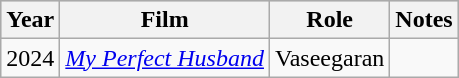<table class="wikitable sortable">
<tr style="background:#ccc; text-align:center;">
<th>Year</th>
<th>Film</th>
<th>Role</th>
<th>Notes</th>
</tr>
<tr>
<td>2024</td>
<td><em><a href='#'>My Perfect Husband</a></em></td>
<td>Vaseegaran</td>
<td></td>
</tr>
</table>
